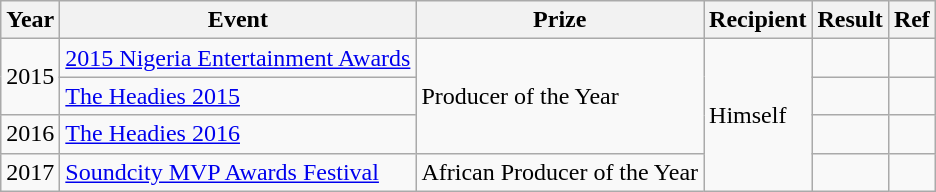<table class ="wikitable">
<tr>
<th>Year</th>
<th>Event</th>
<th>Prize</th>
<th>Recipient</th>
<th>Result</th>
<th>Ref</th>
</tr>
<tr>
<td rowspan="2">2015</td>
<td><a href='#'>2015 Nigeria Entertainment Awards</a></td>
<td rowspan="3">Producer of the Year</td>
<td rowspan="4">Himself</td>
<td></td>
<td></td>
</tr>
<tr>
<td><a href='#'>The Headies 2015</a></td>
<td></td>
<td></td>
</tr>
<tr>
<td rowspan="1">2016</td>
<td><a href='#'>The Headies 2016</a></td>
<td></td>
<td></td>
</tr>
<tr>
<td rowspan="1">2017</td>
<td><a href='#'>Soundcity MVP Awards Festival</a></td>
<td>African Producer of the Year</td>
<td></td>
<td></td>
</tr>
</table>
